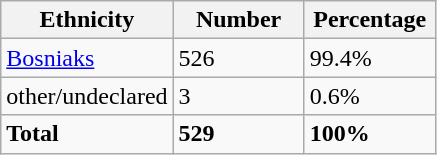<table class="wikitable">
<tr>
<th width="100px">Ethnicity</th>
<th width="80px">Number</th>
<th width="80px">Percentage</th>
</tr>
<tr>
<td><a href='#'>Bosniaks</a></td>
<td>526</td>
<td>99.4%</td>
</tr>
<tr>
<td>other/undeclared</td>
<td>3</td>
<td>0.6%</td>
</tr>
<tr>
<td><strong>Total</strong></td>
<td><strong>529</strong></td>
<td><strong>100%</strong></td>
</tr>
</table>
